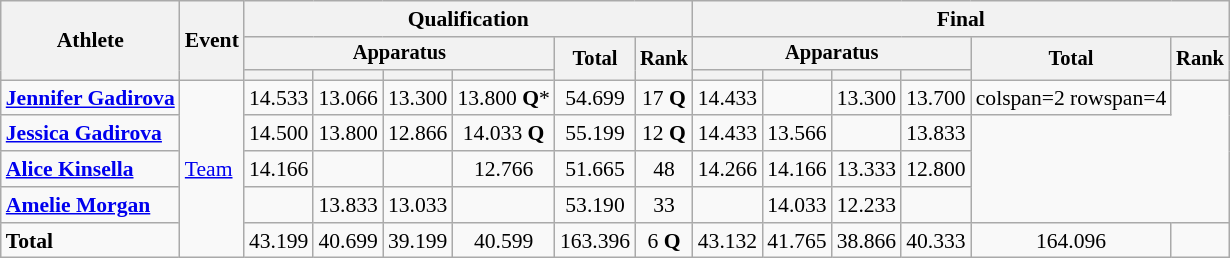<table class=wikitable style=font-size:90%;text-align:center>
<tr>
<th rowspan=3>Athlete</th>
<th rowspan=3>Event</th>
<th colspan=6>Qualification</th>
<th colspan=6>Final</th>
</tr>
<tr style=font-size:95%>
<th colspan=4>Apparatus</th>
<th rowspan=2>Total</th>
<th rowspan=2>Rank</th>
<th colspan=4>Apparatus</th>
<th rowspan=2>Total</th>
<th rowspan=2>Rank</th>
</tr>
<tr style=font-size:95%>
<th></th>
<th></th>
<th></th>
<th></th>
<th></th>
<th></th>
<th></th>
<th></th>
</tr>
<tr>
<td align=left><strong><a href='#'>Jennifer Gadirova</a></strong></td>
<td align=left rowspan=5><a href='#'>Team</a></td>
<td>14.533</td>
<td>13.066</td>
<td>13.300</td>
<td>13.800 <strong>Q</strong>*</td>
<td>54.699</td>
<td>17 <strong>Q</strong></td>
<td>14.433</td>
<td></td>
<td>13.300</td>
<td>13.700</td>
<td>colspan=2 rowspan=4 </td>
</tr>
<tr>
<td align=left><strong><a href='#'>Jessica Gadirova</a></strong></td>
<td>14.500</td>
<td>13.800</td>
<td>12.866</td>
<td>14.033 <strong>Q</strong></td>
<td>55.199</td>
<td>12 <strong>Q</strong></td>
<td>14.433</td>
<td>13.566</td>
<td></td>
<td>13.833</td>
</tr>
<tr>
<td align=left><strong><a href='#'>Alice Kinsella</a></strong></td>
<td>14.166</td>
<td></td>
<td></td>
<td>12.766</td>
<td>51.665</td>
<td>48</td>
<td>14.266</td>
<td>14.166</td>
<td>13.333</td>
<td>12.800</td>
</tr>
<tr>
<td align=left><strong><a href='#'>Amelie Morgan</a></strong></td>
<td></td>
<td>13.833</td>
<td>13.033</td>
<td></td>
<td>53.190</td>
<td>33</td>
<td></td>
<td>14.033</td>
<td>12.233</td>
<td></td>
</tr>
<tr>
<td align=left><strong>Total</strong></td>
<td>43.199</td>
<td>40.699</td>
<td>39.199</td>
<td>40.599</td>
<td>163.396</td>
<td>6 <strong>Q</strong></td>
<td>43.132</td>
<td>41.765</td>
<td>38.866</td>
<td>40.333</td>
<td>164.096</td>
<td></td>
</tr>
</table>
